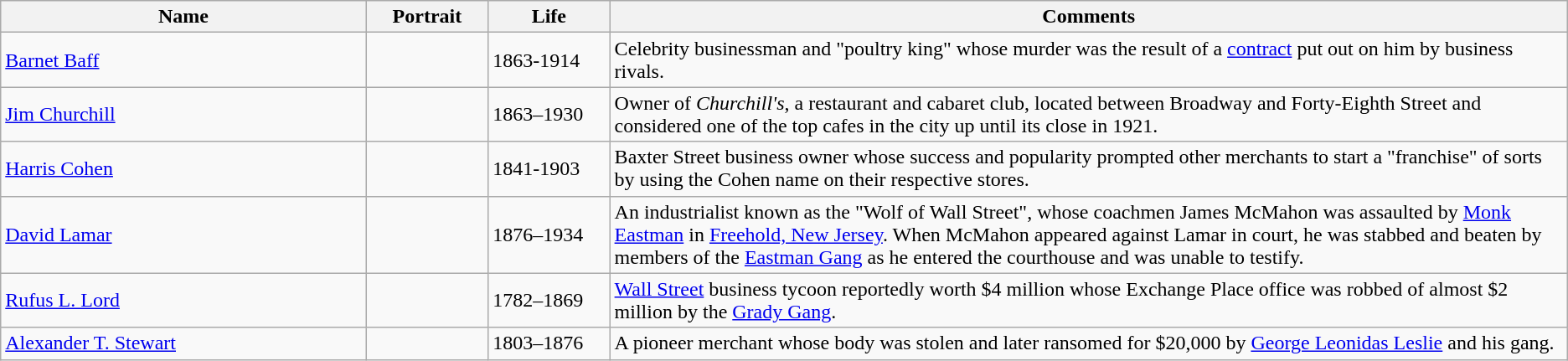<table class=wikitable>
<tr>
<th width="21%">Name</th>
<th width="7%">Portrait</th>
<th width="7%">Life</th>
<th width="55%">Comments</th>
</tr>
<tr>
<td><a href='#'>Barnet Baff</a></td>
<td></td>
<td>1863-1914</td>
<td>Celebrity businessman and "poultry king" whose murder was the result of a <a href='#'>contract</a> put out on him by business rivals.</td>
</tr>
<tr>
<td><a href='#'>Jim Churchill</a></td>
<td></td>
<td>1863–1930</td>
<td>Owner of <em>Churchill's</em>, a restaurant and cabaret club, located between Broadway and Forty-Eighth Street and considered one of the top cafes in the city up until its close in 1921.</td>
</tr>
<tr>
<td><a href='#'>Harris Cohen</a></td>
<td></td>
<td>1841-1903</td>
<td>Baxter Street business owner whose success and popularity prompted other merchants to start a "franchise" of sorts by using the Cohen name on their respective stores.</td>
</tr>
<tr>
<td><a href='#'>David Lamar</a></td>
<td></td>
<td>1876–1934</td>
<td>An industrialist known as the "Wolf of Wall Street", whose coachmen James McMahon was assaulted by <a href='#'>Monk Eastman</a> in <a href='#'>Freehold, New Jersey</a>. When McMahon appeared against Lamar in court, he was stabbed and beaten by members of the <a href='#'>Eastman Gang</a> as he entered the courthouse and was unable to testify.</td>
</tr>
<tr>
<td><a href='#'>Rufus L. Lord</a></td>
<td></td>
<td>1782–1869</td>
<td><a href='#'>Wall Street</a> business tycoon reportedly worth $4 million whose Exchange Place office was robbed of almost $2 million by the <a href='#'>Grady Gang</a>.</td>
</tr>
<tr>
<td><a href='#'>Alexander T. Stewart</a></td>
<td></td>
<td>1803–1876</td>
<td>A pioneer merchant whose body was stolen and later ransomed for $20,000 by <a href='#'>George Leonidas Leslie</a> and his gang.</td>
</tr>
</table>
